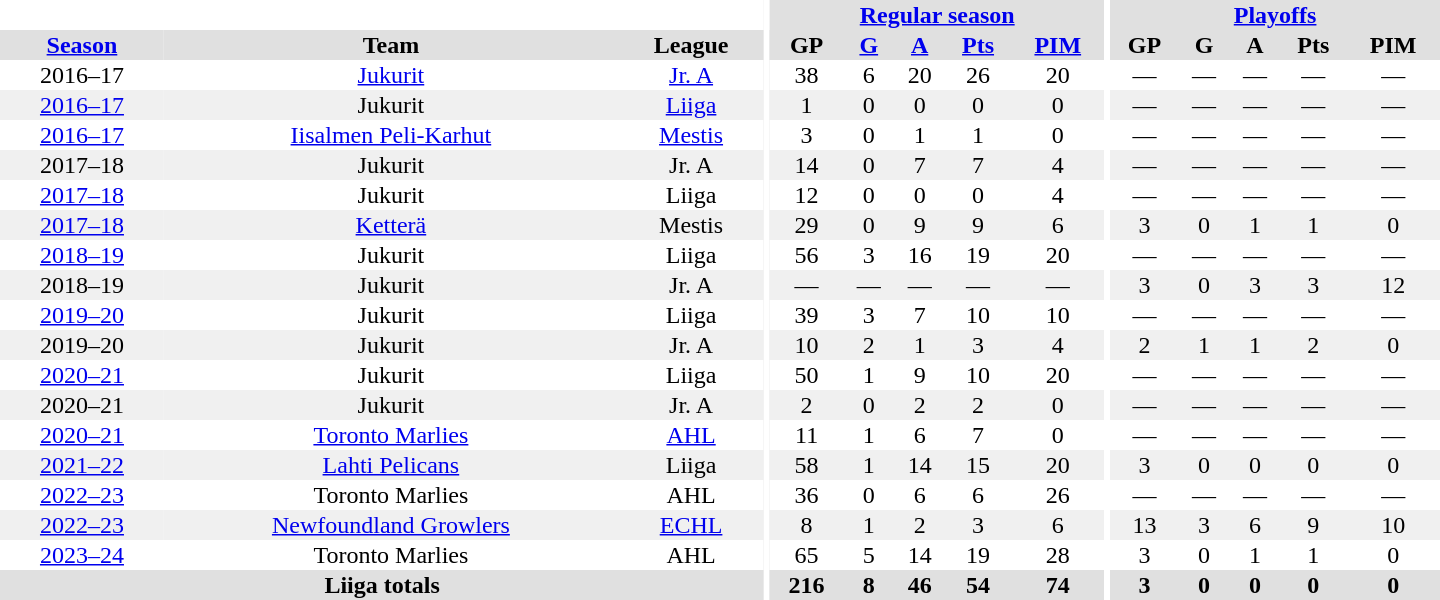<table border="0" cellpadding="1" cellspacing="0" style="text-align:center; width:60em">
<tr bgcolor="#e0e0e0">
<th colspan="3" bgcolor="#ffffff"></th>
<th rowspan="99" bgcolor="#ffffff"></th>
<th colspan="5"><a href='#'>Regular season</a></th>
<th rowspan="99" bgcolor="#ffffff"></th>
<th colspan="5"><a href='#'>Playoffs</a></th>
</tr>
<tr bgcolor="#e0e0e0">
<th><a href='#'>Season</a></th>
<th>Team</th>
<th>League</th>
<th>GP</th>
<th><a href='#'>G</a></th>
<th><a href='#'>A</a></th>
<th><a href='#'>Pts</a></th>
<th><a href='#'>PIM</a></th>
<th>GP</th>
<th>G</th>
<th>A</th>
<th>Pts</th>
<th>PIM</th>
</tr>
<tr>
<td>2016–17</td>
<td><a href='#'>Jukurit</a></td>
<td><a href='#'>Jr. A</a></td>
<td>38</td>
<td>6</td>
<td>20</td>
<td>26</td>
<td>20</td>
<td>—</td>
<td>—</td>
<td>—</td>
<td>—</td>
<td>—</td>
</tr>
<tr bgcolor="#f0f0f0">
<td><a href='#'>2016–17</a></td>
<td>Jukurit</td>
<td><a href='#'>Liiga</a></td>
<td>1</td>
<td>0</td>
<td>0</td>
<td>0</td>
<td>0</td>
<td>—</td>
<td>—</td>
<td>—</td>
<td>—</td>
<td>—</td>
</tr>
<tr>
<td><a href='#'>2016–17</a></td>
<td><a href='#'>Iisalmen Peli-Karhut</a></td>
<td><a href='#'>Mestis</a></td>
<td>3</td>
<td>0</td>
<td>1</td>
<td>1</td>
<td>0</td>
<td>—</td>
<td>—</td>
<td>—</td>
<td>—</td>
<td>—</td>
</tr>
<tr bgcolor="#f0f0f0">
<td>2017–18</td>
<td>Jukurit</td>
<td>Jr. A</td>
<td>14</td>
<td>0</td>
<td>7</td>
<td>7</td>
<td>4</td>
<td>—</td>
<td>—</td>
<td>—</td>
<td>—</td>
<td>—</td>
</tr>
<tr>
<td><a href='#'>2017–18</a></td>
<td>Jukurit</td>
<td>Liiga</td>
<td>12</td>
<td>0</td>
<td>0</td>
<td>0</td>
<td>4</td>
<td>—</td>
<td>—</td>
<td>—</td>
<td>—</td>
<td>—</td>
</tr>
<tr bgcolor="#f0f0f0">
<td><a href='#'>2017–18</a></td>
<td><a href='#'>Ketterä</a></td>
<td>Mestis</td>
<td>29</td>
<td>0</td>
<td>9</td>
<td>9</td>
<td>6</td>
<td>3</td>
<td>0</td>
<td>1</td>
<td>1</td>
<td>0</td>
</tr>
<tr>
<td><a href='#'>2018–19</a></td>
<td>Jukurit</td>
<td>Liiga</td>
<td>56</td>
<td>3</td>
<td>16</td>
<td>19</td>
<td>20</td>
<td>—</td>
<td>—</td>
<td>—</td>
<td>—</td>
<td>—</td>
</tr>
<tr bgcolor="#f0f0f0">
<td>2018–19</td>
<td>Jukurit</td>
<td>Jr. A</td>
<td>—</td>
<td>—</td>
<td>—</td>
<td>—</td>
<td>—</td>
<td>3</td>
<td>0</td>
<td>3</td>
<td>3</td>
<td>12</td>
</tr>
<tr>
<td><a href='#'>2019–20</a></td>
<td>Jukurit</td>
<td>Liiga</td>
<td>39</td>
<td>3</td>
<td>7</td>
<td>10</td>
<td>10</td>
<td>—</td>
<td>—</td>
<td>—</td>
<td>—</td>
<td>—</td>
</tr>
<tr bgcolor="#f0f0f0">
<td>2019–20</td>
<td>Jukurit</td>
<td>Jr. A</td>
<td>10</td>
<td>2</td>
<td>1</td>
<td>3</td>
<td>4</td>
<td>2</td>
<td>1</td>
<td>1</td>
<td>2</td>
<td>0</td>
</tr>
<tr>
<td><a href='#'>2020–21</a></td>
<td>Jukurit</td>
<td>Liiga</td>
<td>50</td>
<td>1</td>
<td>9</td>
<td>10</td>
<td>20</td>
<td>—</td>
<td>—</td>
<td>—</td>
<td>—</td>
<td>—</td>
</tr>
<tr bgcolor="#f0f0f0">
<td>2020–21</td>
<td>Jukurit</td>
<td>Jr. A</td>
<td>2</td>
<td>0</td>
<td>2</td>
<td>2</td>
<td>0</td>
<td>—</td>
<td>—</td>
<td>—</td>
<td>—</td>
<td>—</td>
</tr>
<tr>
<td><a href='#'>2020–21</a></td>
<td><a href='#'>Toronto Marlies</a></td>
<td><a href='#'>AHL</a></td>
<td>11</td>
<td>1</td>
<td>6</td>
<td>7</td>
<td>0</td>
<td>—</td>
<td>—</td>
<td>—</td>
<td>—</td>
<td>—</td>
</tr>
<tr bgcolor="#f0f0f0">
<td><a href='#'>2021–22</a></td>
<td><a href='#'>Lahti Pelicans</a></td>
<td>Liiga</td>
<td>58</td>
<td>1</td>
<td>14</td>
<td>15</td>
<td>20</td>
<td>3</td>
<td>0</td>
<td>0</td>
<td>0</td>
<td>0</td>
</tr>
<tr>
<td><a href='#'>2022–23</a></td>
<td>Toronto Marlies</td>
<td>AHL</td>
<td>36</td>
<td>0</td>
<td>6</td>
<td>6</td>
<td>26</td>
<td>—</td>
<td>—</td>
<td>—</td>
<td>—</td>
<td>—</td>
</tr>
<tr bgcolor="#f0f0f0">
<td><a href='#'>2022–23</a></td>
<td><a href='#'>Newfoundland Growlers</a></td>
<td><a href='#'>ECHL</a></td>
<td>8</td>
<td>1</td>
<td>2</td>
<td>3</td>
<td>6</td>
<td>13</td>
<td>3</td>
<td>6</td>
<td>9</td>
<td>10</td>
</tr>
<tr>
<td><a href='#'>2023–24</a></td>
<td>Toronto Marlies</td>
<td>AHL</td>
<td>65</td>
<td>5</td>
<td>14</td>
<td>19</td>
<td>28</td>
<td>3</td>
<td>0</td>
<td>1</td>
<td>1</td>
<td>0</td>
</tr>
<tr bgcolor="#e0e0e0">
<th colspan="3">Liiga totals</th>
<th>216</th>
<th>8</th>
<th>46</th>
<th>54</th>
<th>74</th>
<th>3</th>
<th>0</th>
<th>0</th>
<th>0</th>
<th>0</th>
</tr>
</table>
